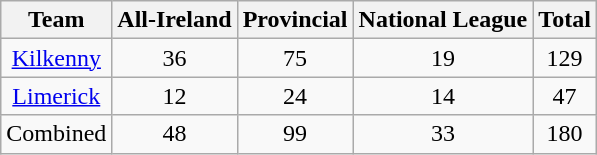<table class="wikitable" style="text-align:center;">
<tr>
<th>Team</th>
<th>All-Ireland</th>
<th>Provincial</th>
<th>National League</th>
<th>Total</th>
</tr>
<tr |>
<td><a href='#'>Kilkenny</a></td>
<td>36</td>
<td>75</td>
<td>19</td>
<td>129</td>
</tr>
<tr>
<td><a href='#'>Limerick</a></td>
<td>12</td>
<td>24</td>
<td>14</td>
<td>47</td>
</tr>
<tr>
<td>Combined</td>
<td>48</td>
<td>99</td>
<td>33</td>
<td>180</td>
</tr>
</table>
